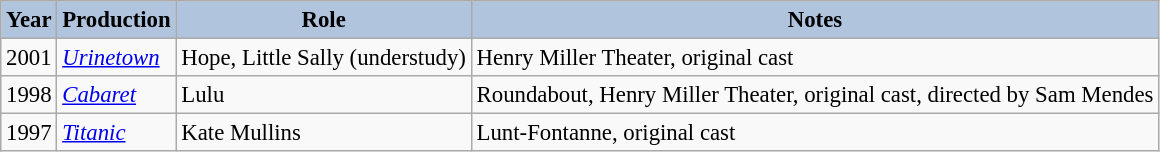<table class="wikitable" style="font-size:95%;">
<tr style="text-align:center;">
<th style="background:#B0C4DE;">Year</th>
<th style="background:#B0C4DE;">Production</th>
<th style="background:#B0C4DE;">Role</th>
<th style="background:#B0C4DE;">Notes</th>
</tr>
<tr>
<td>2001</td>
<td><em><a href='#'>Urinetown</a></em></td>
<td>Hope, Little Sally (understudy)</td>
<td>Henry Miller Theater, original cast</td>
</tr>
<tr>
<td>1998</td>
<td><a href='#'><em>Cabaret</em></a></td>
<td>Lulu</td>
<td>Roundabout, Henry Miller Theater, original cast, directed by Sam Mendes</td>
</tr>
<tr>
<td>1997</td>
<td><a href='#'><em>Titanic</em></a></td>
<td>Kate Mullins</td>
<td>Lunt-Fontanne, original cast</td>
</tr>
</table>
